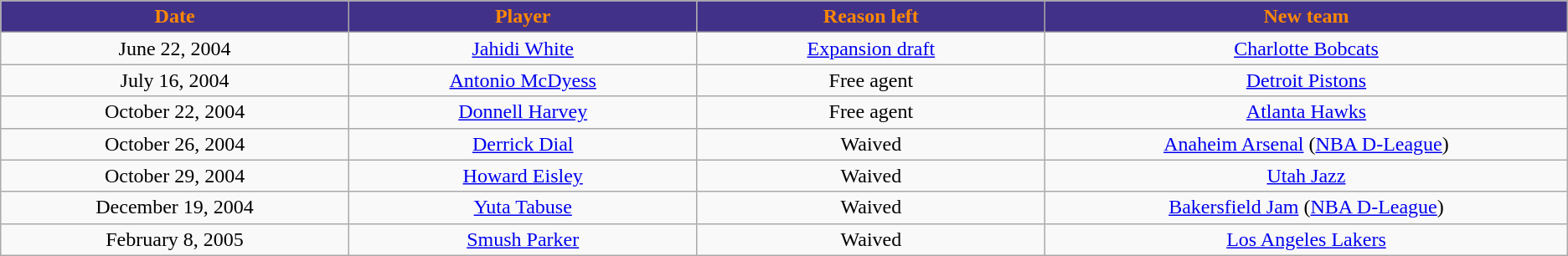<table class="wikitable sortable sortable">
<tr>
<th style="background:#423189; color:#FF8800" width="10%">Date</th>
<th style="background:#423189; color:#FF8800" width="10%">Player</th>
<th style="background:#423189; color:#FF8800" width="10%">Reason left</th>
<th style="background:#423189; color:#FF8800" width="15%">New team</th>
</tr>
<tr style="text-align: center">
<td>June 22, 2004</td>
<td><a href='#'>Jahidi White</a></td>
<td><a href='#'>Expansion draft</a></td>
<td><a href='#'>Charlotte Bobcats</a></td>
</tr>
<tr style="text-align: center">
<td>July 16, 2004</td>
<td><a href='#'>Antonio McDyess</a></td>
<td>Free agent</td>
<td><a href='#'>Detroit Pistons</a></td>
</tr>
<tr style="text-align: center">
<td>October 22, 2004</td>
<td><a href='#'>Donnell Harvey</a></td>
<td>Free agent</td>
<td><a href='#'>Atlanta Hawks</a></td>
</tr>
<tr style="text-align: center">
<td>October 26, 2004</td>
<td><a href='#'>Derrick Dial</a></td>
<td>Waived</td>
<td><a href='#'>Anaheim Arsenal</a> (<a href='#'>NBA D-League</a>)</td>
</tr>
<tr style="text-align: center">
<td>October 29, 2004</td>
<td><a href='#'>Howard Eisley</a></td>
<td>Waived</td>
<td><a href='#'>Utah Jazz</a></td>
</tr>
<tr style="text-align: center">
<td>December 19, 2004</td>
<td><a href='#'>Yuta Tabuse</a></td>
<td>Waived</td>
<td><a href='#'>Bakersfield Jam</a> (<a href='#'>NBA D-League</a>)</td>
</tr>
<tr style="text-align: center">
<td>February 8, 2005</td>
<td><a href='#'>Smush Parker</a></td>
<td>Waived</td>
<td><a href='#'>Los Angeles Lakers</a></td>
</tr>
</table>
